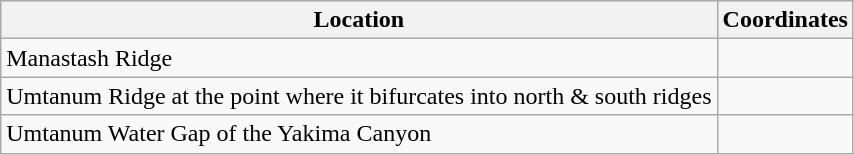<table class="wikitable">
<tr>
<th>Location</th>
<th>Coordinates</th>
</tr>
<tr>
<td>Manastash Ridge</td>
<td></td>
</tr>
<tr>
<td>Umtanum Ridge at the point where it bifurcates into north & south ridges</td>
<td></td>
</tr>
<tr>
<td>Umtanum Water Gap of the Yakima Canyon</td>
<td></td>
</tr>
</table>
